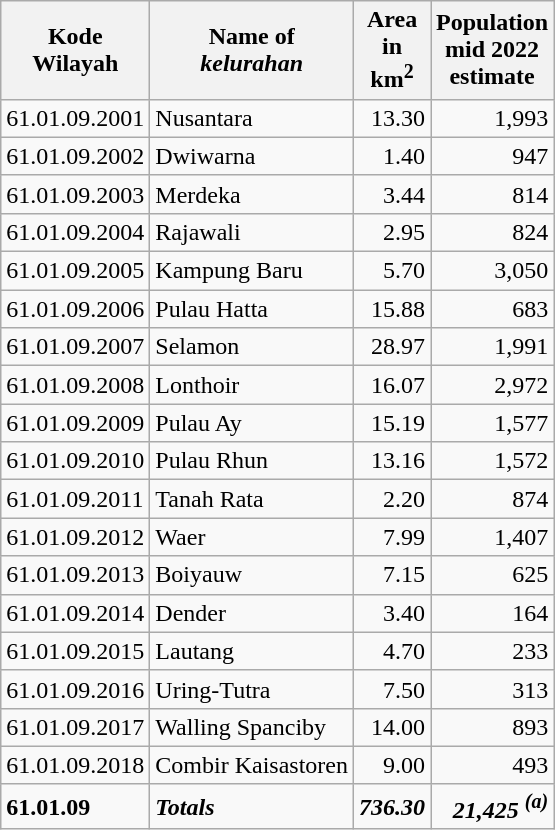<table class="wikitable">
<tr>
<th>Kode <br>Wilayah</th>
<th>Name of <br> <em>kelurahan</em></th>
<th>Area <br>in <br>km<sup>2</sup></th>
<th>Population<br>mid 2022<br>estimate</th>
</tr>
<tr>
<td>61.01.09.2001</td>
<td>Nusantara</td>
<td align="right">13.30</td>
<td align="right">1,993</td>
</tr>
<tr>
<td>61.01.09.2002</td>
<td>Dwiwarna</td>
<td align="right">1.40</td>
<td align="right">947</td>
</tr>
<tr>
<td>61.01.09.2003</td>
<td>Merdeka</td>
<td align="right">3.44</td>
<td align="right">814</td>
</tr>
<tr>
<td>61.01.09.2004</td>
<td>Rajawali</td>
<td align="right">2.95</td>
<td align="right">824</td>
</tr>
<tr>
<td>61.01.09.2005</td>
<td>Kampung Baru</td>
<td align="right">5.70</td>
<td align="right">3,050</td>
</tr>
<tr>
<td>61.01.09.2006</td>
<td>Pulau Hatta</td>
<td align="right">15.88</td>
<td align="right">683</td>
</tr>
<tr>
<td>61.01.09.2007</td>
<td>Selamon</td>
<td align="right">28.97</td>
<td align="right">1,991</td>
</tr>
<tr>
<td>61.01.09.2008</td>
<td>Lonthoir</td>
<td align="right">16.07</td>
<td align="right">2,972</td>
</tr>
<tr>
<td>61.01.09.2009</td>
<td>Pulau Ay</td>
<td align="right">15.19</td>
<td align="right">1,577</td>
</tr>
<tr>
<td>61.01.09.2010</td>
<td>Pulau Rhun</td>
<td align="right">13.16</td>
<td align="right">1,572</td>
</tr>
<tr>
<td>61.01.09.2011</td>
<td>Tanah Rata</td>
<td align="right">2.20</td>
<td align="right">874</td>
</tr>
<tr>
<td>61.01.09.2012</td>
<td>Waer</td>
<td align="right">7.99</td>
<td align="right">1,407</td>
</tr>
<tr>
<td>61.01.09.2013</td>
<td>Boiyauw</td>
<td align="right">7.15</td>
<td align="right">625</td>
</tr>
<tr>
<td>61.01.09.2014</td>
<td>Dender</td>
<td align="right">3.40</td>
<td align="right">164</td>
</tr>
<tr>
<td>61.01.09.2015</td>
<td>Lautang</td>
<td align="right">4.70</td>
<td align="right">233</td>
</tr>
<tr>
<td>61.01.09.2016</td>
<td>Uring-Tutra</td>
<td align="right">7.50</td>
<td align="right">313</td>
</tr>
<tr>
<td>61.01.09.2017</td>
<td>Walling Spanciby</td>
<td align="right">14.00</td>
<td align="right">893</td>
</tr>
<tr>
<td>61.01.09.2018</td>
<td>Combir Kaisastoren</td>
<td align="right">9.00</td>
<td align="right">493</td>
</tr>
<tr>
<td><strong>61.01.09</strong></td>
<td><strong><em>Totals</em></strong></td>
<td align="right"><strong><em>736.30</em></strong></td>
<td align="right"><strong><em>21,425 <sup>(a)</sup></em></strong></td>
</tr>
</table>
